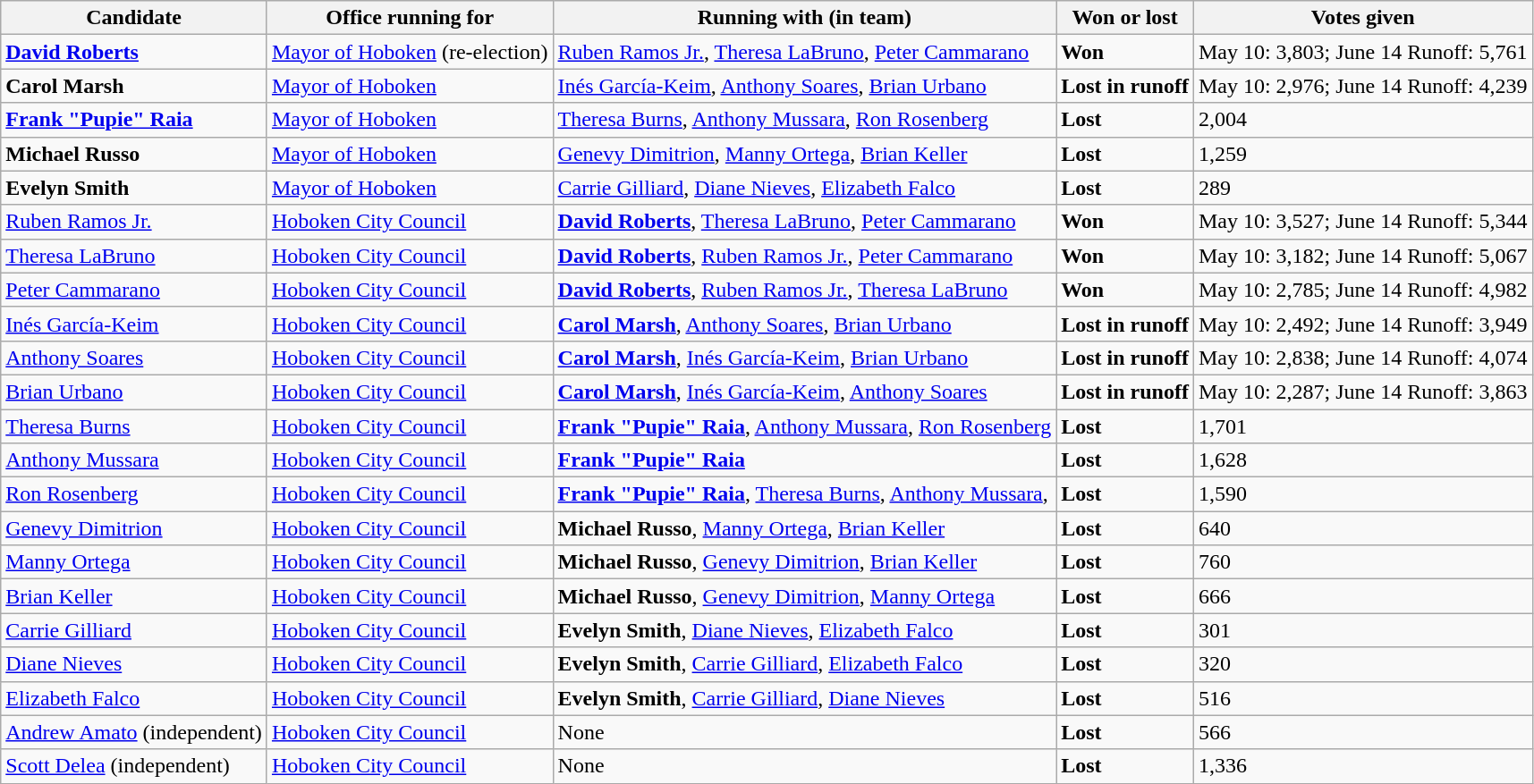<table class="wikitable">
<tr>
<th bgcolor="#efefef">Candidate</th>
<th bgcolor="#efefef">Office running for</th>
<th bgcolor="#efefef">Running with (in team)</th>
<th bgcolor="#efefef">Won or lost</th>
<th bgcolor="#efefef">Votes given</th>
</tr>
<tr>
<td><strong><a href='#'>David Roberts</a></strong></td>
<td><a href='#'>Mayor of Hoboken</a> (re-election)</td>
<td><a href='#'>Ruben Ramos Jr.</a>, <a href='#'>Theresa LaBruno</a>, <a href='#'>Peter Cammarano</a></td>
<td><strong><span>Won</span></strong></td>
<td>May 10: 3,803; June 14 Runoff: 5,761</td>
</tr>
<tr>
<td><strong>Carol Marsh</strong></td>
<td><a href='#'>Mayor of Hoboken</a></td>
<td><a href='#'>Inés García-Keim</a>, <a href='#'>Anthony Soares</a>, <a href='#'>Brian Urbano</a></td>
<td><strong><span>Lost in runoff</span></strong></td>
<td>May 10: 2,976; June 14 Runoff: 4,239</td>
</tr>
<tr>
<td><strong><a href='#'>Frank "Pupie" Raia</a></strong></td>
<td><a href='#'>Mayor of Hoboken</a></td>
<td><a href='#'>Theresa Burns</a>, <a href='#'>Anthony Mussara</a>, <a href='#'>Ron Rosenberg</a></td>
<td><strong><span>Lost</span></strong></td>
<td>2,004</td>
</tr>
<tr>
<td><strong>Michael Russo</strong></td>
<td><a href='#'>Mayor of Hoboken</a></td>
<td><a href='#'>Genevy Dimitrion</a>, <a href='#'>Manny Ortega</a>, <a href='#'>Brian Keller</a></td>
<td><strong><span>Lost</span></strong></td>
<td>1,259</td>
</tr>
<tr>
<td><strong>Evelyn Smith</strong></td>
<td><a href='#'>Mayor of Hoboken</a></td>
<td><a href='#'>Carrie Gilliard</a>, <a href='#'>Diane Nieves</a>, <a href='#'>Elizabeth Falco</a></td>
<td><strong><span>Lost</span></strong></td>
<td>289</td>
</tr>
<tr>
<td><a href='#'>Ruben Ramos Jr.</a></td>
<td><a href='#'>Hoboken City Council</a></td>
<td><strong><a href='#'>David Roberts</a></strong>, <a href='#'>Theresa LaBruno</a>, <a href='#'>Peter Cammarano</a></td>
<td><strong><span>Won</span></strong></td>
<td>May 10: 3,527; June 14 Runoff: 5,344</td>
</tr>
<tr>
<td><a href='#'>Theresa LaBruno</a></td>
<td><a href='#'>Hoboken City Council</a></td>
<td><strong><a href='#'>David Roberts</a></strong>, <a href='#'>Ruben Ramos Jr.</a>, <a href='#'>Peter Cammarano</a></td>
<td><strong><span>Won</span></strong></td>
<td>May 10: 3,182; June 14 Runoff: 5,067</td>
</tr>
<tr>
<td><a href='#'>Peter Cammarano</a></td>
<td><a href='#'>Hoboken City Council</a></td>
<td><strong><a href='#'>David Roberts</a></strong>, <a href='#'>Ruben Ramos Jr.</a>, <a href='#'>Theresa LaBruno</a></td>
<td><strong><span>Won</span></strong></td>
<td>May 10: 2,785; June 14 Runoff: 4,982</td>
</tr>
<tr>
<td><a href='#'>Inés García-Keim</a></td>
<td><a href='#'>Hoboken City Council</a></td>
<td><strong><a href='#'>Carol Marsh</a></strong>, <a href='#'>Anthony Soares</a>, <a href='#'>Brian Urbano</a></td>
<td><strong><span>Lost in runoff</span></strong></td>
<td>May 10: 2,492; June 14 Runoff: 3,949</td>
</tr>
<tr>
<td><a href='#'>Anthony Soares</a></td>
<td><a href='#'>Hoboken City Council</a></td>
<td><strong><a href='#'>Carol Marsh</a></strong>, <a href='#'>Inés García-Keim</a>, <a href='#'>Brian Urbano</a></td>
<td><strong><span>Lost in runoff</span></strong></td>
<td>May 10: 2,838; June 14 Runoff: 4,074</td>
</tr>
<tr>
<td><a href='#'>Brian Urbano</a></td>
<td><a href='#'>Hoboken City Council</a></td>
<td><strong><a href='#'>Carol Marsh</a></strong>, <a href='#'>Inés García-Keim</a>, <a href='#'>Anthony Soares</a></td>
<td><strong><span>Lost in runoff</span></strong></td>
<td>May 10: 2,287; June 14 Runoff: 3,863</td>
</tr>
<tr>
<td><a href='#'>Theresa Burns</a></td>
<td><a href='#'>Hoboken City Council</a></td>
<td><strong><a href='#'>Frank "Pupie" Raia</a></strong>, <a href='#'>Anthony Mussara</a>, <a href='#'>Ron Rosenberg</a></td>
<td><strong><span>Lost</span></strong></td>
<td>1,701</td>
</tr>
<tr>
<td><a href='#'>Anthony Mussara</a></td>
<td><a href='#'>Hoboken City Council</a></td>
<td><strong><a href='#'>Frank "Pupie" Raia</a></strong></td>
<td><strong><span>Lost</span></strong></td>
<td>1,628</td>
</tr>
<tr>
<td><a href='#'>Ron Rosenberg</a></td>
<td><a href='#'>Hoboken City Council</a></td>
<td><strong><a href='#'>Frank "Pupie" Raia</a></strong>, <a href='#'>Theresa Burns</a>, <a href='#'>Anthony Mussara</a>,</td>
<td><strong><span>Lost</span></strong></td>
<td>1,590</td>
</tr>
<tr>
<td><a href='#'>Genevy Dimitrion</a></td>
<td><a href='#'>Hoboken City Council</a></td>
<td><strong>Michael Russo</strong>, <a href='#'>Manny Ortega</a>, <a href='#'>Brian Keller</a></td>
<td><strong><span>Lost</span></strong></td>
<td>640</td>
</tr>
<tr>
<td><a href='#'>Manny Ortega</a></td>
<td><a href='#'>Hoboken City Council</a></td>
<td><strong>Michael Russo</strong>, <a href='#'>Genevy Dimitrion</a>, <a href='#'>Brian Keller</a></td>
<td><strong><span>Lost</span></strong></td>
<td>760</td>
</tr>
<tr>
<td><a href='#'>Brian Keller</a></td>
<td><a href='#'>Hoboken City Council</a></td>
<td><strong>Michael Russo</strong>, <a href='#'>Genevy Dimitrion</a>, <a href='#'>Manny Ortega</a></td>
<td><strong><span>Lost</span></strong></td>
<td>666</td>
</tr>
<tr>
<td><a href='#'>Carrie Gilliard</a></td>
<td><a href='#'>Hoboken City Council</a></td>
<td><strong>Evelyn Smith</strong>, <a href='#'>Diane Nieves</a>, <a href='#'>Elizabeth Falco</a></td>
<td><strong><span>Lost</span></strong></td>
<td>301</td>
</tr>
<tr>
<td><a href='#'>Diane Nieves</a></td>
<td><a href='#'>Hoboken City Council</a></td>
<td><strong>Evelyn Smith</strong>, <a href='#'>Carrie Gilliard</a>, <a href='#'>Elizabeth Falco</a></td>
<td><strong><span>Lost</span></strong></td>
<td>320</td>
</tr>
<tr>
<td><a href='#'>Elizabeth Falco</a></td>
<td><a href='#'>Hoboken City Council</a></td>
<td><strong>Evelyn Smith</strong>, <a href='#'>Carrie Gilliard</a>, <a href='#'>Diane Nieves</a></td>
<td><strong><span>Lost</span></strong></td>
<td>516</td>
</tr>
<tr>
<td><a href='#'>Andrew Amato</a> (independent)</td>
<td><a href='#'>Hoboken City Council</a></td>
<td>None</td>
<td><strong><span>Lost</span></strong></td>
<td>566</td>
</tr>
<tr>
<td><a href='#'>Scott Delea</a> (independent)</td>
<td><a href='#'>Hoboken City Council</a></td>
<td>None</td>
<td><strong><span>Lost</span></strong></td>
<td>1,336</td>
</tr>
</table>
